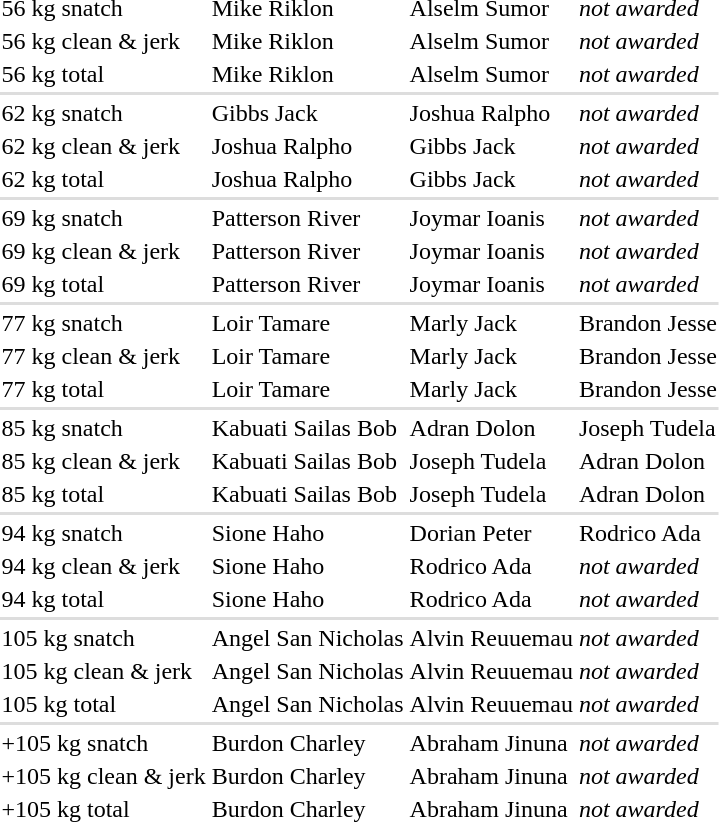<table>
<tr>
<td>56 kg snatch</td>
<td>Mike Riklon<br></td>
<td>Alselm Sumor<br></td>
<td><em>not awarded</em></td>
</tr>
<tr>
<td>56 kg clean & jerk</td>
<td>Mike Riklon<br></td>
<td>Alselm Sumor<br></td>
<td><em>not awarded</em></td>
</tr>
<tr>
<td>56 kg total</td>
<td>Mike Riklon<br></td>
<td>Alselm Sumor<br></td>
<td><em>not awarded</em></td>
</tr>
<tr bgcolor=#dddddd>
<td colspan=4></td>
</tr>
<tr>
<td>62 kg snatch</td>
<td>Gibbs Jack<br></td>
<td>Joshua Ralpho<br></td>
<td><em>not awarded</em></td>
</tr>
<tr>
<td>62 kg clean & jerk</td>
<td>Joshua Ralpho<br></td>
<td>Gibbs Jack<br></td>
<td><em>not awarded</em></td>
</tr>
<tr>
<td>62 kg total</td>
<td>Joshua Ralpho<br></td>
<td>Gibbs Jack<br></td>
<td><em>not awarded</em></td>
</tr>
<tr bgcolor=#dddddd>
<td colspan=4></td>
</tr>
<tr>
<td>69 kg snatch</td>
<td>Patterson River<br></td>
<td>Joymar Ioanis<br></td>
<td><em>not awarded</em></td>
</tr>
<tr>
<td>69 kg clean & jerk</td>
<td>Patterson River<br></td>
<td>Joymar Ioanis<br></td>
<td><em>not awarded</em></td>
</tr>
<tr>
<td>69 kg total</td>
<td>Patterson River<br></td>
<td>Joymar Ioanis<br></td>
<td><em>not awarded</em></td>
</tr>
<tr bgcolor=#dddddd>
<td colspan=4></td>
</tr>
<tr>
<td>77 kg snatch</td>
<td>Loir Tamare<br></td>
<td>Marly Jack<br></td>
<td>Brandon Jesse<br></td>
</tr>
<tr>
<td>77 kg clean & jerk</td>
<td>Loir Tamare<br></td>
<td>Marly Jack<br></td>
<td>Brandon Jesse<br></td>
</tr>
<tr>
<td>77 kg total</td>
<td>Loir Tamare<br></td>
<td>Marly Jack<br></td>
<td>Brandon Jesse<br></td>
</tr>
<tr bgcolor=#dddddd>
<td colspan=4></td>
</tr>
<tr>
<td>85 kg snatch</td>
<td>Kabuati Sailas Bob<br></td>
<td>Adran Dolon<br></td>
<td>Joseph Tudela<br></td>
</tr>
<tr>
<td>85 kg clean & jerk</td>
<td>Kabuati Sailas Bob<br></td>
<td>Joseph Tudela<br></td>
<td>Adran Dolon<br></td>
</tr>
<tr>
<td>85 kg total</td>
<td>Kabuati Sailas Bob<br></td>
<td>Joseph Tudela<br></td>
<td>Adran Dolon<br></td>
</tr>
<tr bgcolor=#dddddd>
<td colspan=4></td>
</tr>
<tr>
<td>94 kg snatch</td>
<td>Sione Haho<br></td>
<td>Dorian Peter<br></td>
<td nowrap>Rodrico Ada<br></td>
</tr>
<tr>
<td>94 kg clean & jerk</td>
<td>Sione Haho<br></td>
<td nowrap>Rodrico Ada<br></td>
<td><em>not awarded</em></td>
</tr>
<tr>
<td>94 kg total</td>
<td>Sione Haho<br></td>
<td>Rodrico Ada<br></td>
<td><em>not awarded</em></td>
</tr>
<tr bgcolor=#dddddd>
<td colspan=4></td>
</tr>
<tr>
<td>105 kg snatch</td>
<td nowrap>Angel San Nicholas<br></td>
<td>Alvin Reuuemau<br></td>
<td><em>not awarded</em></td>
</tr>
<tr>
<td>105 kg clean & jerk</td>
<td>Angel San Nicholas<br></td>
<td>Alvin Reuuemau<br></td>
<td><em>not awarded</em></td>
</tr>
<tr>
<td>105 kg total</td>
<td>Angel San Nicholas<br></td>
<td>Alvin Reuuemau<br></td>
<td><em>not awarded</em></td>
</tr>
<tr bgcolor=#dddddd>
<td colspan=4></td>
</tr>
<tr>
<td>+105 kg snatch</td>
<td>Burdon Charley<br></td>
<td>Abraham Jinuna<br></td>
<td><em>not awarded</em></td>
</tr>
<tr>
<td>+105 kg clean & jerk</td>
<td>Burdon Charley<br></td>
<td>Abraham Jinuna<br></td>
<td><em>not awarded</em></td>
</tr>
<tr>
<td>+105 kg total</td>
<td>Burdon Charley<br></td>
<td>Abraham Jinuna<br></td>
<td><em>not awarded</em></td>
</tr>
</table>
